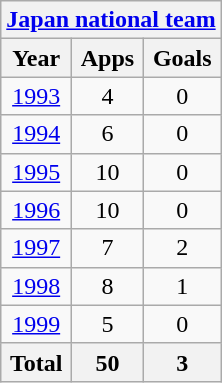<table class="wikitable" style="text-align:center">
<tr>
<th colspan=3><a href='#'>Japan national team</a></th>
</tr>
<tr>
<th>Year</th>
<th>Apps</th>
<th>Goals</th>
</tr>
<tr>
<td><a href='#'>1993</a></td>
<td>4</td>
<td>0</td>
</tr>
<tr>
<td><a href='#'>1994</a></td>
<td>6</td>
<td>0</td>
</tr>
<tr>
<td><a href='#'>1995</a></td>
<td>10</td>
<td>0</td>
</tr>
<tr>
<td><a href='#'>1996</a></td>
<td>10</td>
<td>0</td>
</tr>
<tr>
<td><a href='#'>1997</a></td>
<td>7</td>
<td>2</td>
</tr>
<tr>
<td><a href='#'>1998</a></td>
<td>8</td>
<td>1</td>
</tr>
<tr>
<td><a href='#'>1999</a></td>
<td>5</td>
<td>0</td>
</tr>
<tr>
<th>Total</th>
<th>50</th>
<th>3</th>
</tr>
</table>
